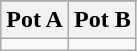<table class="wikitable">
<tr>
</tr>
<tr>
<th>Pot A</th>
<th>Pot B</th>
</tr>
<tr>
<td valign=top></td>
<td valign=top></td>
</tr>
</table>
